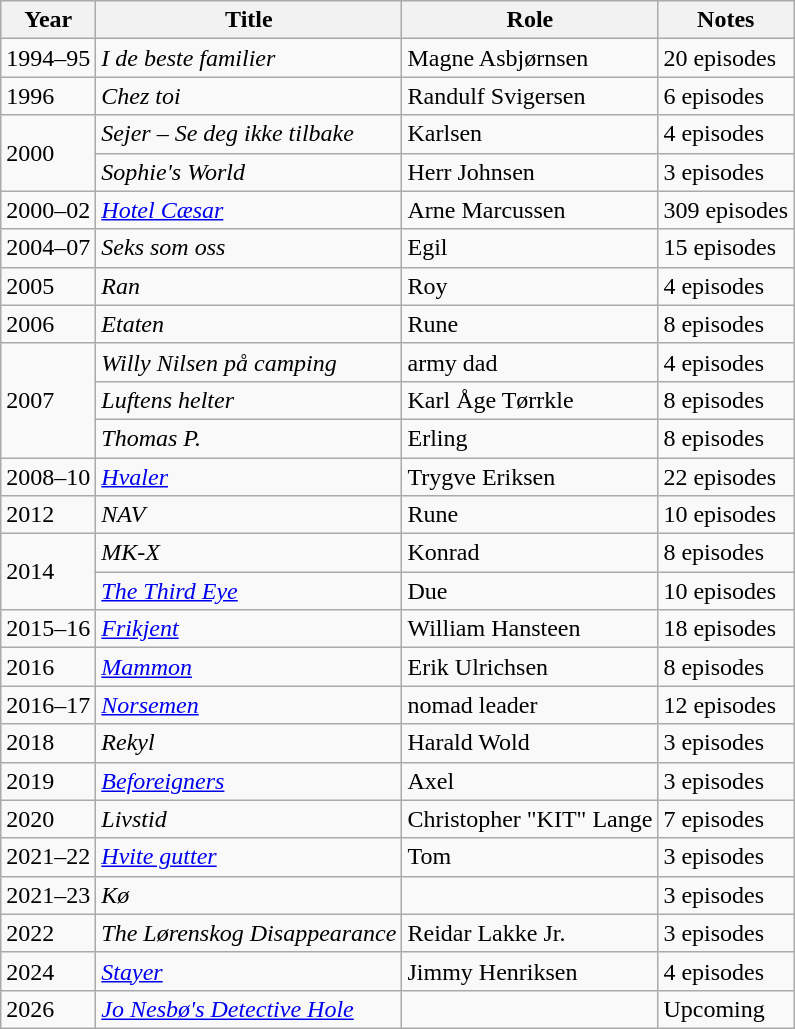<table class="wikitable sortable">
<tr>
<th>Year</th>
<th>Title</th>
<th>Role</th>
<th class="unsortable">Notes</th>
</tr>
<tr>
<td>1994–95</td>
<td><em>I de beste familier</em></td>
<td>Magne Asbjørnsen</td>
<td>20 episodes</td>
</tr>
<tr>
<td>1996</td>
<td><em>Chez toi</em></td>
<td>Randulf Svigersen</td>
<td>6 episodes</td>
</tr>
<tr>
<td rowspan=2>2000</td>
<td><em>Sejer – Se deg ikke tilbake</em></td>
<td>Karlsen</td>
<td>4 episodes</td>
</tr>
<tr>
<td><em>Sophie's World</em></td>
<td>Herr Johnsen</td>
<td>3 episodes</td>
</tr>
<tr>
<td>2000–02</td>
<td><em><a href='#'>Hotel Cæsar</a></em></td>
<td>Arne Marcussen</td>
<td>309 episodes</td>
</tr>
<tr>
<td>2004–07</td>
<td><em>Seks som oss</em></td>
<td>Egil</td>
<td>15 episodes</td>
</tr>
<tr>
<td>2005</td>
<td><em>Ran</em></td>
<td>Roy</td>
<td>4 episodes</td>
</tr>
<tr>
<td>2006</td>
<td><em>Etaten</em></td>
<td>Rune</td>
<td>8 episodes</td>
</tr>
<tr>
<td rowspan=3>2007</td>
<td><em>Willy Nilsen på camping</em></td>
<td>army dad</td>
<td>4 episodes</td>
</tr>
<tr>
<td><em>Luftens helter</em></td>
<td>Karl Åge Tørrkle</td>
<td>8 episodes</td>
</tr>
<tr>
<td><em>Thomas P.</em></td>
<td>Erling</td>
<td>8 episodes</td>
</tr>
<tr>
<td>2008–10</td>
<td><em><a href='#'>Hvaler</a></em></td>
<td>Trygve Eriksen</td>
<td>22 episodes</td>
</tr>
<tr>
<td>2012</td>
<td><em>NAV</em></td>
<td>Rune</td>
<td>10 episodes</td>
</tr>
<tr>
<td rowspan=2>2014</td>
<td><em>MK-X</em></td>
<td>Konrad</td>
<td>8 episodes</td>
</tr>
<tr>
<td><em><a href='#'>The Third Eye</a></em></td>
<td>Due</td>
<td>10 episodes</td>
</tr>
<tr>
<td>2015–16</td>
<td><em><a href='#'>Frikjent</a></em></td>
<td>William Hansteen</td>
<td>18 episodes</td>
</tr>
<tr>
<td>2016</td>
<td><em><a href='#'>Mammon</a></em></td>
<td>Erik Ulrichsen</td>
<td>8 episodes</td>
</tr>
<tr>
<td>2016–17</td>
<td><em><a href='#'>Norsemen</a></em></td>
<td>nomad leader</td>
<td>12 episodes</td>
</tr>
<tr>
<td>2018</td>
<td><em>Rekyl</em></td>
<td>Harald Wold</td>
<td>3 episodes</td>
</tr>
<tr>
<td>2019</td>
<td><em><a href='#'>Beforeigners</a></em></td>
<td>Axel</td>
<td>3 episodes</td>
</tr>
<tr>
<td>2020</td>
<td><em>Livstid</em></td>
<td>Christopher "KIT" Lange</td>
<td>7 episodes</td>
</tr>
<tr>
<td>2021–22</td>
<td><em><a href='#'>Hvite gutter</a></em></td>
<td>Tom</td>
<td>3 episodes</td>
</tr>
<tr>
<td>2021–23</td>
<td><em>Kø</em></td>
<td></td>
<td>3 episodes</td>
</tr>
<tr>
<td>2022</td>
<td><em>The Lørenskog Disappearance</em></td>
<td>Reidar Lakke Jr.</td>
<td>3 episodes</td>
</tr>
<tr>
<td>2024</td>
<td><em><a href='#'>Stayer</a></em></td>
<td>Jimmy Henriksen</td>
<td>4 episodes</td>
</tr>
<tr>
<td>2026</td>
<td><em><a href='#'>Jo Nesbø's Detective Hole</a></em></td>
<td></td>
<td>Upcoming</td>
</tr>
</table>
